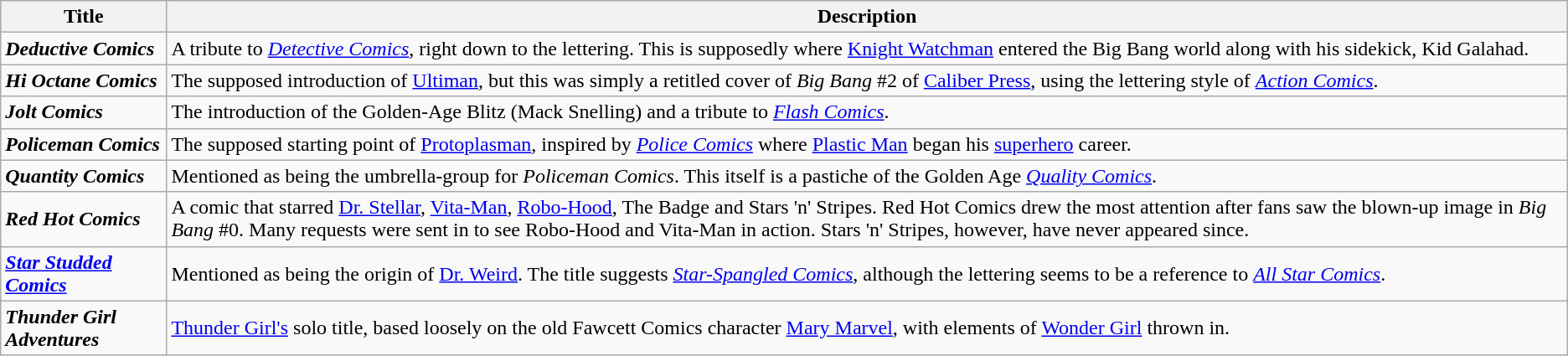<table class="wikitable" style="text-align:left">
<tr>
<th>Title</th>
<th>Description</th>
</tr>
<tr>
<td><strong><em>Deductive Comics</em></strong></td>
<td>A tribute to <em><a href='#'>Detective Comics</a></em>, right down to the lettering. This is supposedly where <a href='#'>Knight Watchman</a> entered the Big Bang world along with his sidekick, Kid Galahad.</td>
</tr>
<tr>
<td><strong><em>Hi Octane Comics</em></strong></td>
<td>The supposed introduction of <a href='#'>Ultiman</a>, but this was simply a retitled cover of <em>Big Bang</em> #2 of <a href='#'>Caliber Press</a>, using the lettering style of <em><a href='#'>Action Comics</a></em>.</td>
</tr>
<tr>
<td><strong><em>Jolt Comics</em></strong></td>
<td>The introduction of the Golden-Age Blitz (Mack Snelling) and a tribute to <em><a href='#'>Flash Comics</a></em>.</td>
</tr>
<tr>
<td><strong><em>Policeman Comics</em></strong></td>
<td>The supposed starting point of <a href='#'>Protoplasman</a>, inspired by <em><a href='#'>Police Comics</a></em> where <a href='#'>Plastic Man</a> began his <a href='#'>superhero</a> career.</td>
</tr>
<tr>
<td><strong><em>Quantity Comics</em></strong></td>
<td>Mentioned as being the umbrella-group for <em>Policeman Comics</em>. This itself is a pastiche of the Golden Age <em><a href='#'>Quality Comics</a></em>.</td>
</tr>
<tr>
<td><strong><em>Red Hot Comics</em></strong></td>
<td>A comic that starred <a href='#'>Dr. Stellar</a>, <a href='#'>Vita-Man</a>, <a href='#'>Robo-Hood</a>, The Badge and Stars 'n' Stripes. Red Hot Comics drew the most attention after fans saw the blown-up image in <em>Big Bang</em> #0. Many requests were sent in to see Robo-Hood and Vita-Man in action. Stars 'n' Stripes, however, have never appeared since.</td>
</tr>
<tr>
<td><strong><em><a href='#'>Star Studded Comics</a></em></strong></td>
<td>Mentioned as being the origin of <a href='#'>Dr. Weird</a>. The title suggests <em><a href='#'>Star-Spangled Comics</a></em>, although the lettering seems to be a reference to <em><a href='#'>All Star Comics</a></em>.</td>
</tr>
<tr>
<td><strong><em>Thunder Girl Adventures</em></strong></td>
<td><a href='#'>Thunder Girl's</a> solo title, based loosely on the old Fawcett Comics character <a href='#'>Mary Marvel</a>, with elements of <a href='#'>Wonder Girl</a> thrown in.</td>
</tr>
</table>
